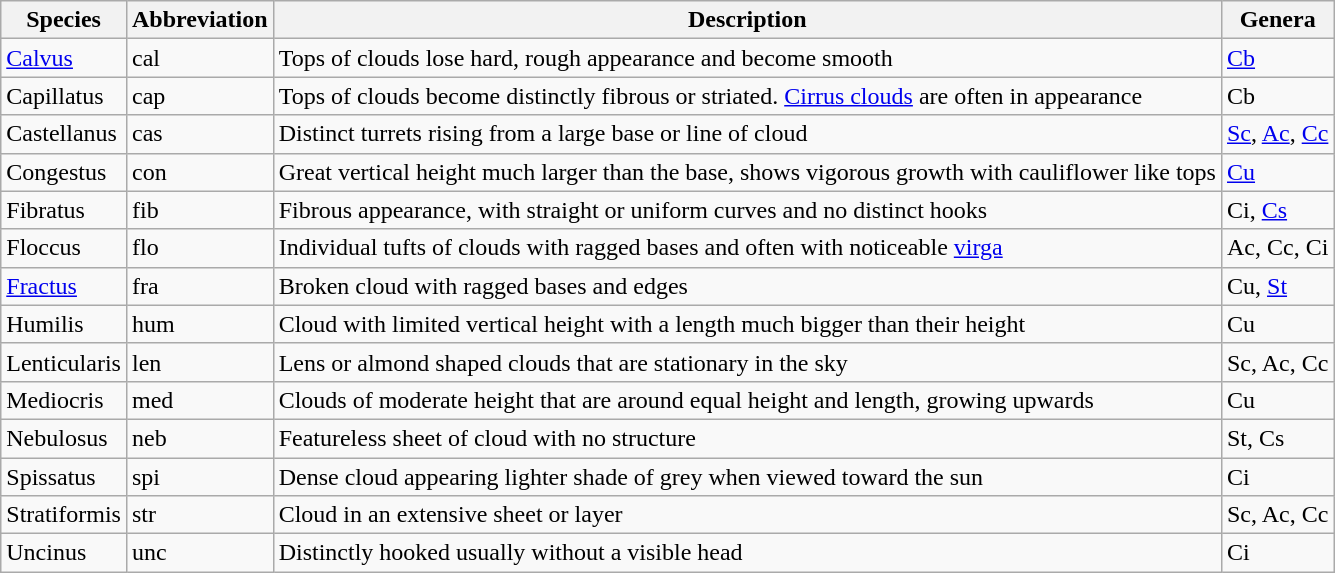<table class="wikitable" border="3">
<tr>
<th>Species</th>
<th>Abbreviation</th>
<th>Description</th>
<th>Genera</th>
</tr>
<tr>
<td><a href='#'>Calvus</a></td>
<td>cal</td>
<td>Tops of clouds lose hard, rough appearance and become smooth</td>
<td><a href='#'>Cb</a></td>
</tr>
<tr>
<td>Capillatus</td>
<td>cap</td>
<td>Tops of clouds become distinctly fibrous or striated. <a href='#'>Cirrus clouds</a> are often in appearance</td>
<td>Cb</td>
</tr>
<tr>
<td>Castellanus</td>
<td>cas</td>
<td>Distinct turrets rising from a large base or line of cloud</td>
<td><a href='#'>Sc</a>, <a href='#'>Ac</a>, <a href='#'>Cc</a></td>
</tr>
<tr>
<td>Congestus</td>
<td>con</td>
<td>Great vertical height much larger than the base, shows vigorous growth with cauliflower like tops</td>
<td><a href='#'>Cu</a></td>
</tr>
<tr>
<td>Fibratus</td>
<td>fib</td>
<td>Fibrous appearance, with straight or uniform curves and no distinct hooks</td>
<td>Ci, <a href='#'>Cs</a></td>
</tr>
<tr>
<td>Floccus</td>
<td>flo</td>
<td>Individual tufts of clouds with ragged bases and often with noticeable <a href='#'>virga</a></td>
<td>Ac, Cc, Ci</td>
</tr>
<tr>
<td><a href='#'>Fractus</a></td>
<td>fra</td>
<td>Broken cloud with ragged bases and edges</td>
<td>Cu, <a href='#'>St</a></td>
</tr>
<tr>
<td>Humilis</td>
<td>hum</td>
<td>Cloud with limited vertical height with a length much bigger than their height</td>
<td>Cu</td>
</tr>
<tr>
<td>Lenticularis</td>
<td>len</td>
<td>Lens or almond shaped clouds that are stationary in the sky</td>
<td>Sc, Ac, Cc</td>
</tr>
<tr>
<td>Mediocris</td>
<td>med</td>
<td>Clouds of moderate height that are around equal height and length, growing upwards</td>
<td>Cu</td>
</tr>
<tr>
<td>Nebulosus</td>
<td>neb</td>
<td>Featureless sheet of cloud with no structure</td>
<td>St, Cs</td>
</tr>
<tr>
<td>Spissatus</td>
<td>spi</td>
<td>Dense cloud appearing lighter shade of grey when viewed toward the sun</td>
<td>Ci</td>
</tr>
<tr>
<td>Stratiformis</td>
<td>str</td>
<td>Cloud in an extensive sheet or layer</td>
<td>Sc, Ac, Cc</td>
</tr>
<tr>
<td>Uncinus</td>
<td>unc</td>
<td>Distinctly hooked usually without a visible head</td>
<td>Ci</td>
</tr>
</table>
